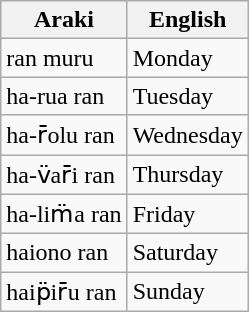<table class="wikitable">
<tr>
<th>Araki</th>
<th>English</th>
</tr>
<tr>
<td>ran muru</td>
<td>Monday</td>
</tr>
<tr>
<td>ha-rua ran</td>
<td>Tuesday</td>
</tr>
<tr>
<td>ha-r̄olu ran</td>
<td>Wednesday</td>
</tr>
<tr>
<td>ha-v̈ar̄i ran</td>
<td>Thursday</td>
</tr>
<tr>
<td>ha-lim̈a ran</td>
<td>Friday</td>
</tr>
<tr>
<td>haiono ran</td>
<td>Saturday</td>
</tr>
<tr>
<td>haip̈ir̄u ran</td>
<td>Sunday</td>
</tr>
</table>
